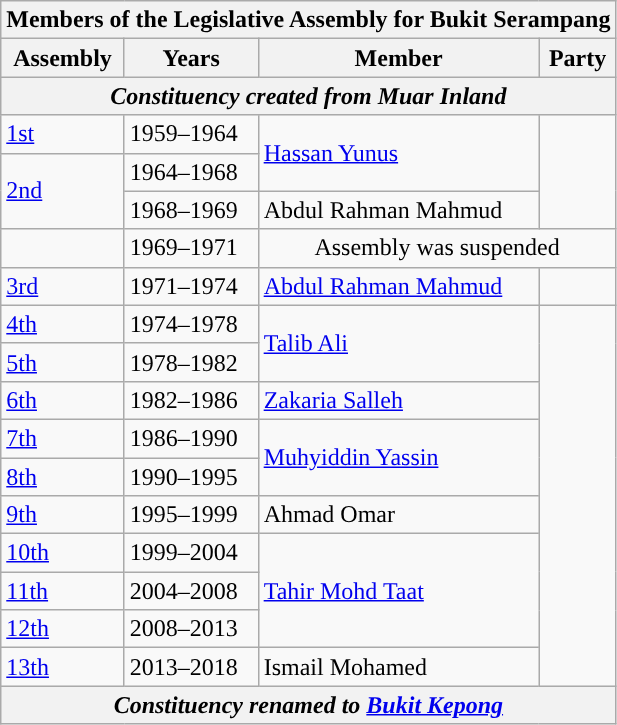<table class="wikitable">
<tr>
<th colspan="4">Members of the Legislative Assembly for Bukit Serampang</th>
</tr>
<tr>
<th>Assembly</th>
<th>Years</th>
<th>Member</th>
<th>Party</th>
</tr>
<tr>
<th colspan="4" align="center"><em>Constituency created from Muar Inland</em></th>
</tr>
<tr>
<td><a href='#'>1st</a></td>
<td>1959–1964</td>
<td rowspan=2><a href='#'>Hassan Yunus</a></td>
<td rowspan=3></td>
</tr>
<tr>
<td rowspan=2><a href='#'>2nd</a></td>
<td>1964–1968</td>
</tr>
<tr>
<td>1968–1969</td>
<td>Abdul Rahman Mahmud</td>
</tr>
<tr>
<td></td>
<td>1969–1971</td>
<td colspan=2 align=center>Assembly was suspended</td>
</tr>
<tr>
<td><a href='#'>3rd</a></td>
<td>1971–1974</td>
<td><a href='#'>Abdul Rahman Mahmud</a></td>
<td></td>
</tr>
<tr>
<td><a href='#'>4th</a></td>
<td>1974–1978</td>
<td rowspan=2><a href='#'>Talib Ali</a></td>
<td rowspan=10></td>
</tr>
<tr>
<td><a href='#'>5th</a></td>
<td>1978–1982</td>
</tr>
<tr>
<td><a href='#'>6th</a></td>
<td>1982–1986</td>
<td><a href='#'>Zakaria Salleh</a></td>
</tr>
<tr>
<td><a href='#'>7th</a></td>
<td>1986–1990</td>
<td rowspan=2><a href='#'>Muhyiddin Yassin</a></td>
</tr>
<tr>
<td><a href='#'>8th</a></td>
<td>1990–1995</td>
</tr>
<tr>
<td><a href='#'>9th</a></td>
<td>1995–1999</td>
<td>Ahmad Omar</td>
</tr>
<tr>
<td><a href='#'>10th</a></td>
<td>1999–2004</td>
<td rowspan=3><a href='#'>Tahir Mohd Taat</a></td>
</tr>
<tr>
<td><a href='#'>11th</a></td>
<td>2004–2008</td>
</tr>
<tr>
<td><a href='#'>12th</a></td>
<td>2008–2013</td>
</tr>
<tr>
<td><a href='#'>13th</a></td>
<td>2013–2018</td>
<td>Ismail Mohamed</td>
</tr>
<tr>
<th colspan="4" align="center"><em>Constituency renamed to <a href='#'>Bukit Kepong</a></em></th>
</tr>
</table>
